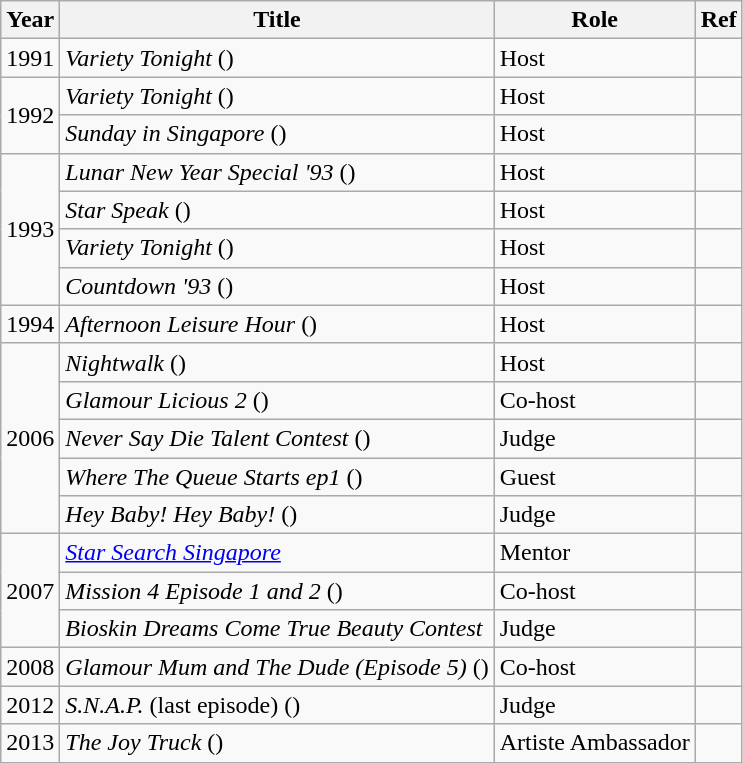<table class="wikitable sortable">
<tr>
<th>Year</th>
<th>Title</th>
<th>Role</th>
<th class="unsortable">Ref</th>
</tr>
<tr>
<td rowspan="1">1991</td>
<td><em>Variety Tonight</em> ()</td>
<td>Host</td>
<td></td>
</tr>
<tr>
<td rowspan="2">1992</td>
<td><em>Variety Tonight</em> ()</td>
<td>Host</td>
<td></td>
</tr>
<tr>
<td><em>Sunday in Singapore</em> ()</td>
<td>Host</td>
<td></td>
</tr>
<tr>
<td rowspan="4">1993</td>
<td><em>Lunar New Year Special '93</em> ()</td>
<td>Host</td>
<td></td>
</tr>
<tr>
<td><em>Star Speak</em> ()</td>
<td>Host</td>
<td></td>
</tr>
<tr>
<td><em>Variety Tonight</em> ()</td>
<td>Host</td>
<td></td>
</tr>
<tr>
<td><em>Countdown '93</em> ()</td>
<td>Host</td>
<td></td>
</tr>
<tr>
<td rowspan="1">1994</td>
<td><em>Afternoon Leisure Hour</em> ()</td>
<td>Host</td>
<td></td>
</tr>
<tr>
<td rowspan="5">2006</td>
<td><em>Nightwalk </em>()</td>
<td>Host</td>
<td></td>
</tr>
<tr>
<td><em>Glamour Licious 2</em> ()</td>
<td>Co-host</td>
<td></td>
</tr>
<tr>
<td><em>Never Say Die Talent Contest</em> ()</td>
<td>Judge</td>
<td></td>
</tr>
<tr>
<td><em>Where The Queue Starts ep1</em> ()</td>
<td>Guest</td>
<td></td>
</tr>
<tr>
<td><em>Hey Baby! Hey Baby!</em> ()</td>
<td>Judge</td>
<td></td>
</tr>
<tr>
<td rowspan="3">2007</td>
<td><em><a href='#'>Star Search Singapore</a></em></td>
<td>Mentor</td>
<td></td>
</tr>
<tr>
<td><em>Mission 4 Episode 1 and 2</em> ()</td>
<td>Co-host</td>
<td></td>
</tr>
<tr>
<td><em>Bioskin Dreams Come True Beauty Contest</em></td>
<td>Judge</td>
<td></td>
</tr>
<tr>
<td rowspan="1">2008</td>
<td><em>Glamour Mum and The Dude (Episode 5)</em> ()</td>
<td>Co-host</td>
<td></td>
</tr>
<tr>
<td>2012</td>
<td><em>S.N.A.P.</em> (last episode) ()</td>
<td>Judge</td>
<td></td>
</tr>
<tr>
<td rowspan="1">2013</td>
<td><em>The Joy Truck</em> ()</td>
<td>Artiste Ambassador</td>
<td></td>
</tr>
</table>
